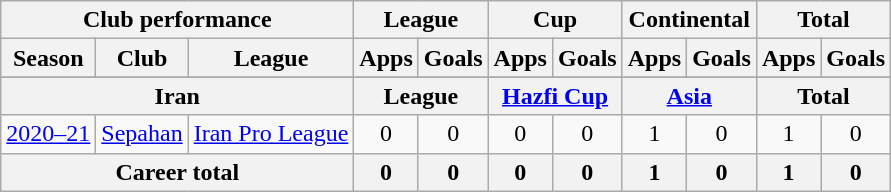<table class="wikitable" style="text-align:center">
<tr>
<th colspan=3>Club performance</th>
<th colspan=2>League</th>
<th colspan=2>Cup</th>
<th colspan=2>Continental</th>
<th colspan=2>Total</th>
</tr>
<tr>
<th>Season</th>
<th>Club</th>
<th>League</th>
<th>Apps</th>
<th>Goals</th>
<th>Apps</th>
<th>Goals</th>
<th>Apps</th>
<th>Goals</th>
<th>Apps</th>
<th>Goals</th>
</tr>
<tr>
</tr>
<tr>
<th colspan=3>Iran</th>
<th colspan=2>League</th>
<th colspan=2><a href='#'>Hazfi Cup</a></th>
<th colspan=2><a href='#'>Asia</a></th>
<th colspan=2>Total</th>
</tr>
<tr>
<td><a href='#'>2020–21</a></td>
<td rowspan="1"><a href='#'>Sepahan</a></td>
<td rowspan="1"><a href='#'>Iran Pro League</a></td>
<td>0</td>
<td>0</td>
<td>0</td>
<td>0</td>
<td>1</td>
<td>0</td>
<td>1</td>
<td>0</td>
</tr>
<tr>
<th colspan=3>Career total</th>
<th>0</th>
<th>0</th>
<th>0</th>
<th>0</th>
<th>1</th>
<th>0</th>
<th>1</th>
<th>0</th>
</tr>
</table>
